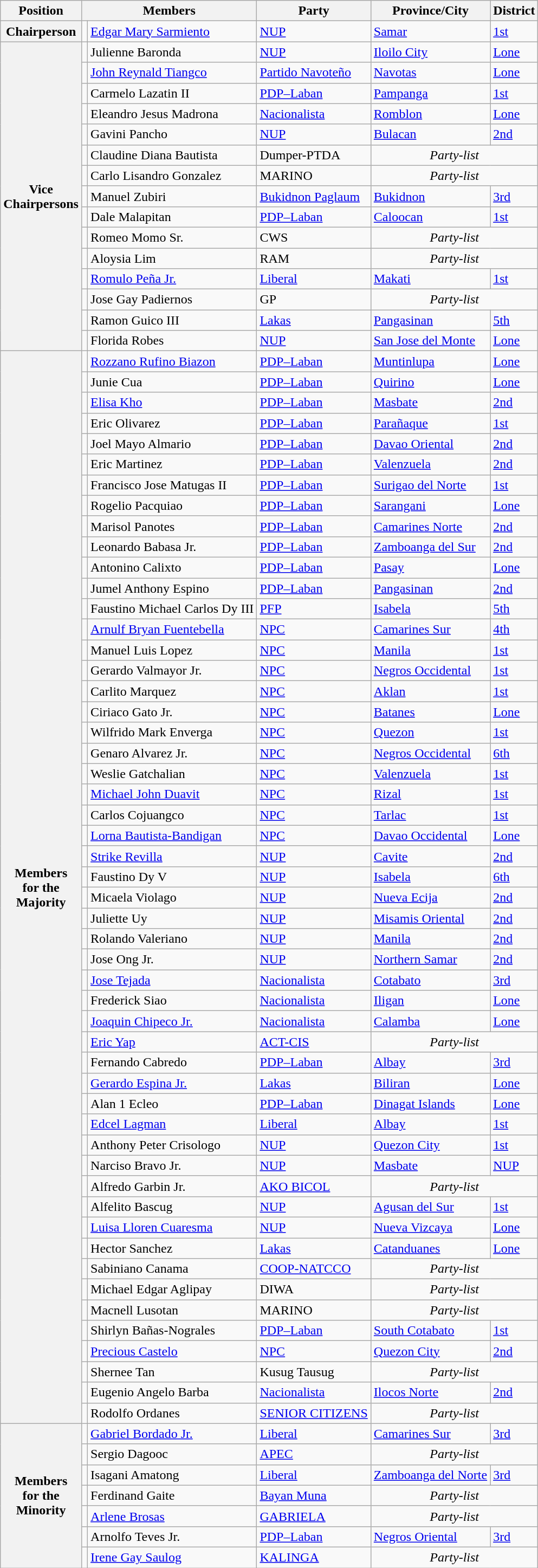<table class="wikitable" style="font-size: 100%;">
<tr>
<th>Position</th>
<th colspan="2">Members</th>
<th>Party</th>
<th>Province/City</th>
<th>District</th>
</tr>
<tr>
<th>Chairperson</th>
<td></td>
<td><a href='#'>Edgar Mary Sarmiento</a></td>
<td><a href='#'>NUP</a></td>
<td><a href='#'>Samar</a></td>
<td><a href='#'>1st</a></td>
</tr>
<tr>
<th rowspan="15">Vice<br>Chairpersons</th>
<td></td>
<td>Julienne Baronda</td>
<td><a href='#'>NUP</a></td>
<td><a href='#'>Iloilo City</a></td>
<td><a href='#'>Lone</a></td>
</tr>
<tr>
<td></td>
<td><a href='#'>John Reynald Tiangco</a></td>
<td><a href='#'>Partido Navoteño</a></td>
<td><a href='#'>Navotas</a></td>
<td><a href='#'>Lone</a></td>
</tr>
<tr>
<td></td>
<td>Carmelo Lazatin II</td>
<td><a href='#'>PDP–Laban</a></td>
<td><a href='#'>Pampanga</a></td>
<td><a href='#'>1st</a></td>
</tr>
<tr>
<td></td>
<td>Eleandro Jesus Madrona</td>
<td><a href='#'>Nacionalista</a></td>
<td><a href='#'>Romblon</a></td>
<td><a href='#'>Lone</a></td>
</tr>
<tr>
<td></td>
<td>Gavini Pancho</td>
<td><a href='#'>NUP</a></td>
<td><a href='#'>Bulacan</a></td>
<td><a href='#'>2nd</a></td>
</tr>
<tr>
<td></td>
<td>Claudine Diana Bautista</td>
<td>Dumper-PTDA</td>
<td align="center" colspan="2"><em>Party-list</em></td>
</tr>
<tr>
<td></td>
<td>Carlo Lisandro Gonzalez</td>
<td>MARINO</td>
<td align="center" colspan="2"><em>Party-list</em></td>
</tr>
<tr>
<td></td>
<td>Manuel Zubiri</td>
<td><a href='#'>Bukidnon Paglaum</a></td>
<td><a href='#'>Bukidnon</a></td>
<td><a href='#'>3rd</a></td>
</tr>
<tr>
<td></td>
<td>Dale Malapitan</td>
<td><a href='#'>PDP–Laban</a></td>
<td><a href='#'>Caloocan</a></td>
<td><a href='#'>1st</a></td>
</tr>
<tr>
<td></td>
<td>Romeo Momo Sr.</td>
<td>CWS</td>
<td align="center" colspan="2"><em>Party-list</em></td>
</tr>
<tr>
<td></td>
<td>Aloysia Lim</td>
<td>RAM</td>
<td align="center" colspan="2"><em>Party-list</em></td>
</tr>
<tr>
<td></td>
<td><a href='#'>Romulo Peña Jr.</a></td>
<td><a href='#'>Liberal</a></td>
<td><a href='#'>Makati</a></td>
<td><a href='#'>1st</a></td>
</tr>
<tr>
<td></td>
<td>Jose Gay Padiernos</td>
<td>GP</td>
<td align="center" colspan="2"><em>Party-list</em></td>
</tr>
<tr>
<td></td>
<td>Ramon Guico III</td>
<td><a href='#'>Lakas</a></td>
<td><a href='#'>Pangasinan</a></td>
<td><a href='#'>5th</a></td>
</tr>
<tr>
<td></td>
<td>Florida Robes</td>
<td><a href='#'>NUP</a></td>
<td><a href='#'>San Jose del Monte</a></td>
<td><a href='#'>Lone</a></td>
</tr>
<tr>
<th rowspan="52">Members<br>for the<br>Majority</th>
<td></td>
<td><a href='#'>Rozzano Rufino Biazon</a></td>
<td><a href='#'>PDP–Laban</a></td>
<td><a href='#'>Muntinlupa</a></td>
<td><a href='#'>Lone</a></td>
</tr>
<tr>
<td></td>
<td>Junie Cua</td>
<td><a href='#'>PDP–Laban</a></td>
<td><a href='#'>Quirino</a></td>
<td><a href='#'>Lone</a></td>
</tr>
<tr>
<td></td>
<td><a href='#'>Elisa Kho</a></td>
<td><a href='#'>PDP–Laban</a></td>
<td><a href='#'>Masbate</a></td>
<td><a href='#'>2nd</a></td>
</tr>
<tr>
<td></td>
<td>Eric Olivarez</td>
<td><a href='#'>PDP–Laban</a></td>
<td><a href='#'>Parañaque</a></td>
<td><a href='#'>1st</a></td>
</tr>
<tr>
<td></td>
<td>Joel Mayo Almario</td>
<td><a href='#'>PDP–Laban</a></td>
<td><a href='#'>Davao Oriental</a></td>
<td><a href='#'>2nd</a></td>
</tr>
<tr>
<td></td>
<td>Eric Martinez</td>
<td><a href='#'>PDP–Laban</a></td>
<td><a href='#'>Valenzuela</a></td>
<td><a href='#'>2nd</a></td>
</tr>
<tr>
<td></td>
<td>Francisco Jose Matugas II</td>
<td><a href='#'>PDP–Laban</a></td>
<td><a href='#'>Surigao del Norte</a></td>
<td><a href='#'>1st</a></td>
</tr>
<tr>
<td></td>
<td>Rogelio Pacquiao</td>
<td><a href='#'>PDP–Laban</a></td>
<td><a href='#'>Sarangani</a></td>
<td><a href='#'>Lone</a></td>
</tr>
<tr>
<td></td>
<td>Marisol Panotes</td>
<td><a href='#'>PDP–Laban</a></td>
<td><a href='#'>Camarines Norte</a></td>
<td><a href='#'>2nd</a></td>
</tr>
<tr>
<td></td>
<td>Leonardo Babasa Jr.</td>
<td><a href='#'>PDP–Laban</a></td>
<td><a href='#'>Zamboanga del Sur</a></td>
<td><a href='#'>2nd</a></td>
</tr>
<tr>
<td></td>
<td>Antonino Calixto</td>
<td><a href='#'>PDP–Laban</a></td>
<td><a href='#'>Pasay</a></td>
<td><a href='#'>Lone</a></td>
</tr>
<tr>
<td></td>
<td>Jumel Anthony Espino</td>
<td><a href='#'>PDP–Laban</a></td>
<td><a href='#'>Pangasinan</a></td>
<td><a href='#'>2nd</a></td>
</tr>
<tr>
<td></td>
<td>Faustino Michael Carlos Dy III</td>
<td><a href='#'>PFP</a></td>
<td><a href='#'>Isabela</a></td>
<td><a href='#'>5th</a></td>
</tr>
<tr>
<td></td>
<td><a href='#'>Arnulf Bryan Fuentebella</a></td>
<td><a href='#'>NPC</a></td>
<td><a href='#'>Camarines Sur</a></td>
<td><a href='#'>4th</a></td>
</tr>
<tr>
<td></td>
<td>Manuel Luis Lopez</td>
<td><a href='#'>NPC</a></td>
<td><a href='#'>Manila</a></td>
<td><a href='#'>1st</a></td>
</tr>
<tr>
<td></td>
<td>Gerardo Valmayor Jr.</td>
<td><a href='#'>NPC</a></td>
<td><a href='#'>Negros Occidental</a></td>
<td><a href='#'>1st</a></td>
</tr>
<tr>
<td></td>
<td>Carlito Marquez</td>
<td><a href='#'>NPC</a></td>
<td><a href='#'>Aklan</a></td>
<td><a href='#'>1st</a></td>
</tr>
<tr>
<td></td>
<td>Ciriaco Gato Jr.</td>
<td><a href='#'>NPC</a></td>
<td><a href='#'>Batanes</a></td>
<td><a href='#'>Lone</a></td>
</tr>
<tr>
<td></td>
<td>Wilfrido Mark Enverga</td>
<td><a href='#'>NPC</a></td>
<td><a href='#'>Quezon</a></td>
<td><a href='#'>1st</a></td>
</tr>
<tr>
<td></td>
<td>Genaro Alvarez Jr.</td>
<td><a href='#'>NPC</a></td>
<td><a href='#'>Negros Occidental</a></td>
<td><a href='#'>6th</a></td>
</tr>
<tr>
<td></td>
<td>Weslie Gatchalian</td>
<td><a href='#'>NPC</a></td>
<td><a href='#'>Valenzuela</a></td>
<td><a href='#'>1st</a></td>
</tr>
<tr>
<td></td>
<td><a href='#'>Michael John Duavit</a></td>
<td><a href='#'>NPC</a></td>
<td><a href='#'>Rizal</a></td>
<td><a href='#'>1st</a></td>
</tr>
<tr>
<td></td>
<td>Carlos Cojuangco</td>
<td><a href='#'>NPC</a></td>
<td><a href='#'>Tarlac</a></td>
<td><a href='#'>1st</a></td>
</tr>
<tr>
<td></td>
<td><a href='#'>Lorna Bautista-Bandigan</a></td>
<td><a href='#'>NPC</a></td>
<td><a href='#'>Davao Occidental</a></td>
<td><a href='#'>Lone</a></td>
</tr>
<tr>
<td></td>
<td><a href='#'>Strike Revilla</a></td>
<td><a href='#'>NUP</a></td>
<td><a href='#'>Cavite</a></td>
<td><a href='#'>2nd</a></td>
</tr>
<tr>
<td></td>
<td>Faustino Dy V</td>
<td><a href='#'>NUP</a></td>
<td><a href='#'>Isabela</a></td>
<td><a href='#'>6th</a></td>
</tr>
<tr>
<td></td>
<td>Micaela Violago</td>
<td><a href='#'>NUP</a></td>
<td><a href='#'>Nueva Ecija</a></td>
<td><a href='#'>2nd</a></td>
</tr>
<tr>
<td></td>
<td>Juliette Uy</td>
<td><a href='#'>NUP</a></td>
<td><a href='#'>Misamis Oriental</a></td>
<td><a href='#'>2nd</a></td>
</tr>
<tr>
<td></td>
<td>Rolando Valeriano</td>
<td><a href='#'>NUP</a></td>
<td><a href='#'>Manila</a></td>
<td><a href='#'>2nd</a></td>
</tr>
<tr>
<td></td>
<td>Jose Ong Jr.</td>
<td><a href='#'>NUP</a></td>
<td><a href='#'>Northern Samar</a></td>
<td><a href='#'>2nd</a></td>
</tr>
<tr>
<td></td>
<td><a href='#'>Jose Tejada</a></td>
<td><a href='#'>Nacionalista</a></td>
<td><a href='#'>Cotabato</a></td>
<td><a href='#'>3rd</a></td>
</tr>
<tr>
<td></td>
<td>Frederick Siao</td>
<td><a href='#'>Nacionalista</a></td>
<td><a href='#'>Iligan</a></td>
<td><a href='#'>Lone</a></td>
</tr>
<tr>
<td></td>
<td><a href='#'>Joaquin Chipeco Jr.</a></td>
<td><a href='#'>Nacionalista</a></td>
<td><a href='#'>Calamba</a></td>
<td><a href='#'>Lone</a></td>
</tr>
<tr>
<td></td>
<td><a href='#'>Eric Yap</a></td>
<td><a href='#'>ACT-CIS</a></td>
<td align="center" colspan="2"><em>Party-list</em></td>
</tr>
<tr>
<td></td>
<td>Fernando Cabredo</td>
<td><a href='#'>PDP–Laban</a></td>
<td><a href='#'>Albay</a></td>
<td><a href='#'>3rd</a></td>
</tr>
<tr>
<td></td>
<td><a href='#'>Gerardo Espina Jr.</a></td>
<td><a href='#'>Lakas</a></td>
<td><a href='#'>Biliran</a></td>
<td><a href='#'>Lone</a></td>
</tr>
<tr>
<td></td>
<td>Alan 1 Ecleo</td>
<td><a href='#'>PDP–Laban</a></td>
<td><a href='#'>Dinagat Islands</a></td>
<td><a href='#'>Lone</a></td>
</tr>
<tr>
<td></td>
<td><a href='#'>Edcel Lagman</a></td>
<td><a href='#'>Liberal</a></td>
<td><a href='#'>Albay</a></td>
<td><a href='#'>1st</a></td>
</tr>
<tr>
<td></td>
<td>Anthony Peter Crisologo</td>
<td><a href='#'>NUP</a></td>
<td><a href='#'>Quezon City</a></td>
<td><a href='#'>1st</a></td>
</tr>
<tr>
<td></td>
<td>Narciso Bravo Jr.</td>
<td><a href='#'>NUP</a></td>
<td><a href='#'>Masbate</a></td>
<td><a href='#'>NUP</a></td>
</tr>
<tr>
<td></td>
<td>Alfredo Garbin Jr.</td>
<td><a href='#'>AKO BICOL</a></td>
<td align="center" colspan="2"><em>Party-list</em></td>
</tr>
<tr>
<td></td>
<td>Alfelito Bascug</td>
<td><a href='#'>NUP</a></td>
<td><a href='#'>Agusan del Sur</a></td>
<td><a href='#'>1st</a></td>
</tr>
<tr>
<td></td>
<td><a href='#'>Luisa Lloren Cuaresma</a></td>
<td><a href='#'>NUP</a></td>
<td><a href='#'>Nueva Vizcaya</a></td>
<td><a href='#'>Lone</a></td>
</tr>
<tr>
<td></td>
<td>Hector Sanchez</td>
<td><a href='#'>Lakas</a></td>
<td><a href='#'>Catanduanes</a></td>
<td><a href='#'>Lone</a></td>
</tr>
<tr>
<td></td>
<td>Sabiniano Canama</td>
<td><a href='#'>COOP-NATCCO</a></td>
<td align="center" colspan="2"><em>Party-list</em></td>
</tr>
<tr>
<td></td>
<td>Michael Edgar Aglipay</td>
<td>DIWA</td>
<td align="center" colspan="2"><em>Party-list</em></td>
</tr>
<tr>
<td></td>
<td>Macnell Lusotan</td>
<td>MARINO</td>
<td align="center" colspan="2"><em>Party-list</em></td>
</tr>
<tr>
<td></td>
<td>Shirlyn Bañas-Nograles</td>
<td><a href='#'>PDP–Laban</a></td>
<td><a href='#'>South Cotabato</a></td>
<td><a href='#'>1st</a></td>
</tr>
<tr>
<td></td>
<td><a href='#'>Precious Castelo</a></td>
<td><a href='#'>NPC</a></td>
<td><a href='#'>Quezon City</a></td>
<td><a href='#'>2nd</a></td>
</tr>
<tr>
<td></td>
<td>Shernee Tan</td>
<td>Kusug Tausug</td>
<td align="center" colspan="2"><em>Party-list</em></td>
</tr>
<tr>
<td></td>
<td>Eugenio Angelo Barba</td>
<td><a href='#'>Nacionalista</a></td>
<td><a href='#'>Ilocos Norte</a></td>
<td><a href='#'>2nd</a></td>
</tr>
<tr>
<td></td>
<td>Rodolfo Ordanes</td>
<td><a href='#'>SENIOR CITIZENS</a></td>
<td align="center" colspan="2"><em>Party-list</em></td>
</tr>
<tr>
<th rowspan="7">Members<br>for the<br>Minority</th>
<td></td>
<td><a href='#'>Gabriel Bordado Jr.</a></td>
<td><a href='#'>Liberal</a></td>
<td><a href='#'>Camarines Sur</a></td>
<td><a href='#'>3rd</a></td>
</tr>
<tr>
<td></td>
<td>Sergio Dagooc</td>
<td><a href='#'>APEC</a></td>
<td align="center" colspan="2"><em>Party-list</em></td>
</tr>
<tr>
<td></td>
<td>Isagani Amatong</td>
<td><a href='#'>Liberal</a></td>
<td><a href='#'>Zamboanga del Norte</a></td>
<td><a href='#'>3rd</a></td>
</tr>
<tr>
<td></td>
<td>Ferdinand Gaite</td>
<td><a href='#'>Bayan Muna</a></td>
<td align="center" colspan="2"><em>Party-list</em></td>
</tr>
<tr>
<td></td>
<td><a href='#'>Arlene Brosas</a></td>
<td><a href='#'>GABRIELA</a></td>
<td align="center" colspan="2"><em>Party-list</em></td>
</tr>
<tr>
<td></td>
<td>Arnolfo Teves Jr.</td>
<td><a href='#'>PDP–Laban</a></td>
<td><a href='#'>Negros Oriental</a></td>
<td><a href='#'>3rd</a></td>
</tr>
<tr>
<td></td>
<td><a href='#'>Irene Gay Saulog</a></td>
<td><a href='#'>KALINGA</a></td>
<td align="center" colspan="2"><em>Party-list</em></td>
</tr>
</table>
